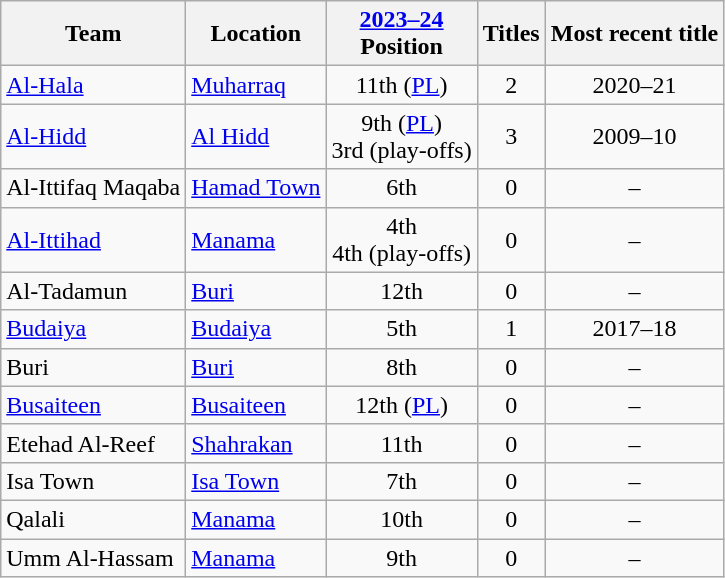<table class="wikitable sortable" style="text-align:center">
<tr>
<th>Team</th>
<th>Location</th>
<th><a href='#'>2023–24</a><br>Position</th>
<th>Titles</th>
<th>Most recent title</th>
</tr>
<tr>
<td style="text-align:left"><a href='#'>Al-Hala</a></td>
<td style="text-align:left"><a href='#'>Muharraq</a></td>
<td>11th (<a href='#'>PL</a>)</td>
<td>2</td>
<td>2020–21</td>
</tr>
<tr>
<td style="text-align:left"><a href='#'>Al-Hidd</a></td>
<td style="text-align:left"><a href='#'>Al Hidd</a></td>
<td>9th (<a href='#'>PL</a>)<br>3rd (play-offs)</td>
<td>3</td>
<td>2009–10</td>
</tr>
<tr>
<td style="text-align:left">Al-Ittifaq Maqaba</td>
<td style="text-align:left"><a href='#'>Hamad Town</a></td>
<td>6th</td>
<td>0</td>
<td>–</td>
</tr>
<tr>
<td style="text-align:left"><a href='#'>Al-Ittihad</a></td>
<td style="text-align:left"><a href='#'>Manama</a></td>
<td>4th<br>4th (play-offs)</td>
<td>0</td>
<td>–</td>
</tr>
<tr>
<td style="text-align:left">Al-Tadamun</td>
<td style="text-align:left"><a href='#'>Buri</a></td>
<td>12th</td>
<td>0</td>
<td>–</td>
</tr>
<tr>
<td style="text-align:left"><a href='#'>Budaiya</a></td>
<td style="text-align:left"><a href='#'>Budaiya</a></td>
<td>5th</td>
<td>1</td>
<td>2017–18</td>
</tr>
<tr>
<td style="text-align:left">Buri</td>
<td style="text-align:left"><a href='#'>Buri</a></td>
<td>8th</td>
<td>0</td>
<td>–</td>
</tr>
<tr>
<td style="text-align:left"><a href='#'>Busaiteen</a></td>
<td style="text-align:left"><a href='#'>Busaiteen</a></td>
<td>12th (<a href='#'>PL</a>)</td>
<td>0</td>
<td>–</td>
</tr>
<tr>
<td style="text-align:left">Etehad Al-Reef</td>
<td style="text-align:left"><a href='#'>Shahrakan</a></td>
<td>11th</td>
<td>0</td>
<td>–</td>
</tr>
<tr>
<td style="text-align:left">Isa Town</td>
<td style="text-align:left"><a href='#'>Isa Town</a></td>
<td>7th</td>
<td>0</td>
<td>–</td>
</tr>
<tr>
<td style="text-align:left">Qalali</td>
<td style="text-align:left"><a href='#'>Manama</a></td>
<td>10th</td>
<td>0</td>
<td>–</td>
</tr>
<tr>
<td style="text-align:left">Umm Al-Hassam</td>
<td style="text-align:left"><a href='#'>Manama</a></td>
<td>9th</td>
<td>0</td>
<td>–</td>
</tr>
</table>
